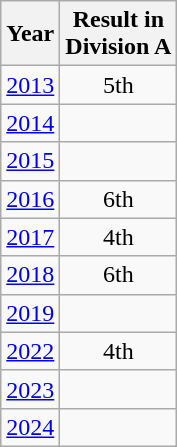<table class="wikitable" style="text-align:center">
<tr>
<th>Year</th>
<th>Result in<br>Division A</th>
</tr>
<tr>
<td><a href='#'>2013</a></td>
<td>5th</td>
</tr>
<tr>
<td><a href='#'>2014</a></td>
<td></td>
</tr>
<tr>
<td><a href='#'>2015</a></td>
<td></td>
</tr>
<tr>
<td><a href='#'>2016</a></td>
<td>6th</td>
</tr>
<tr>
<td><a href='#'>2017</a></td>
<td>4th</td>
</tr>
<tr>
<td><a href='#'>2018</a></td>
<td>6th</td>
</tr>
<tr>
<td><a href='#'>2019</a></td>
<td></td>
</tr>
<tr>
<td><a href='#'>2022</a></td>
<td>4th</td>
</tr>
<tr>
<td><a href='#'>2023</a></td>
<td></td>
</tr>
<tr>
<td><a href='#'>2024</a></td>
<td></td>
</tr>
</table>
